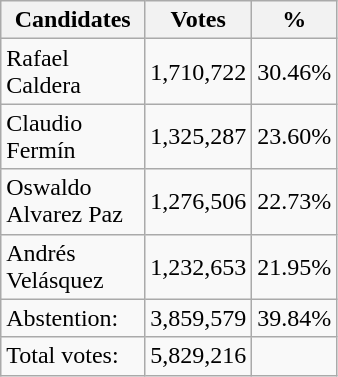<table class="wikitable aside" style="float: left; margin: 0em 0em 1em 1em; width: 225px;">
<tr>
<th>Candidates</th>
<th>Votes</th>
<th>%</th>
</tr>
<tr>
<td>Rafael Caldera</td>
<td>1,710,722</td>
<td>30.46%</td>
</tr>
<tr>
<td>Claudio Fermín</td>
<td>1,325,287</td>
<td>23.60%</td>
</tr>
<tr>
<td>Oswaldo Alvarez Paz</td>
<td>1,276,506</td>
<td>22.73%</td>
</tr>
<tr>
<td>Andrés Velásquez</td>
<td>1,232,653</td>
<td>21.95%</td>
</tr>
<tr>
<td>Abstention:</td>
<td>3,859,579</td>
<td>39.84%</td>
</tr>
<tr>
<td>Total votes:</td>
<td>5,829,216</td>
<td></td>
</tr>
</table>
